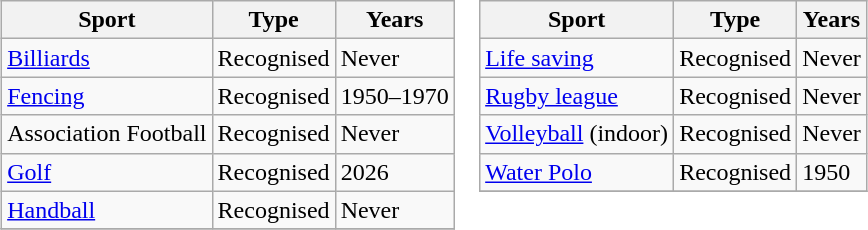<table cellspacing="0" cellpadding="0" style="margin:1em auto;">
<tr>
<td valign="top"><br><table class="wikitable sortable">
<tr>
<th>Sport</th>
<th>Type</th>
<th>Years</th>
</tr>
<tr>
<td><a href='#'>Billiards</a></td>
<td>Recognised</td>
<td>Never</td>
</tr>
<tr>
<td><a href='#'>Fencing</a></td>
<td>Recognised</td>
<td>1950–1970</td>
</tr>
<tr>
<td>Association Football</td>
<td>Recognised</td>
<td>Never</td>
</tr>
<tr>
<td><a href='#'>Golf</a></td>
<td>Recognised</td>
<td>2026</td>
</tr>
<tr>
<td><a href='#'>Handball</a></td>
<td>Recognised</td>
<td>Never</td>
</tr>
<tr>
</tr>
</table>
</td>
<td valign="top"><br><table class="wikitable sortable">
<tr>
<th>Sport</th>
<th>Type</th>
<th>Years</th>
</tr>
<tr>
<td><a href='#'>Life saving</a></td>
<td>Recognised</td>
<td>Never</td>
</tr>
<tr>
<td><a href='#'>Rugby league</a></td>
<td>Recognised</td>
<td>Never</td>
</tr>
<tr>
<td><a href='#'>Volleyball</a> (indoor)</td>
<td>Recognised</td>
<td>Never</td>
</tr>
<tr>
<td><a href='#'>Water Polo</a></td>
<td>Recognised</td>
<td>1950</td>
</tr>
<tr>
</tr>
</table>
</td>
</tr>
</table>
